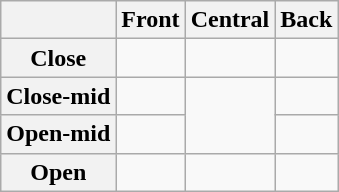<table class="wikitable" style="text-align:center;">
<tr>
<th></th>
<th>Front</th>
<th>Central</th>
<th>Back</th>
</tr>
<tr>
<th>Close</th>
<td></td>
<td></td>
<td></td>
</tr>
<tr>
<th>Close-mid</th>
<td></td>
<td rowspan="2"></td>
<td></td>
</tr>
<tr>
<th>Open-mid</th>
<td></td>
<td></td>
</tr>
<tr>
<th>Open</th>
<td></td>
<td></td>
<td></td>
</tr>
</table>
